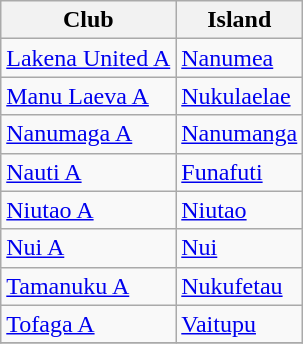<table class="wikitable sortable">
<tr>
<th>Club</th>
<th>Island</th>
</tr>
<tr>
<td><a href='#'>Lakena United A</a></td>
<td><a href='#'>Nanumea</a></td>
</tr>
<tr>
<td><a href='#'>Manu Laeva A</a></td>
<td><a href='#'>Nukulaelae</a></td>
</tr>
<tr>
<td><a href='#'>Nanumaga A</a></td>
<td><a href='#'>Nanumanga</a></td>
</tr>
<tr>
<td><a href='#'>Nauti A</a></td>
<td><a href='#'>Funafuti</a></td>
</tr>
<tr>
<td><a href='#'>Niutao A</a></td>
<td><a href='#'>Niutao</a></td>
</tr>
<tr>
<td><a href='#'>Nui A</a></td>
<td><a href='#'>Nui</a></td>
</tr>
<tr>
<td><a href='#'>Tamanuku A</a></td>
<td><a href='#'>Nukufetau</a></td>
</tr>
<tr>
<td><a href='#'>Tofaga A</a></td>
<td><a href='#'>Vaitupu</a></td>
</tr>
<tr>
</tr>
</table>
